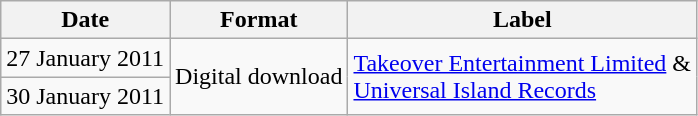<table class=wikitable>
<tr>
<th>Date</th>
<th>Format</th>
<th>Label</th>
</tr>
<tr>
<td>27 January 2011</td>
<td rowspan="2">Digital download</td>
<td rowspan="2"><a href='#'>Takeover Entertainment Limited</a> &<br> <a href='#'>Universal Island Records</a></td>
</tr>
<tr>
<td>30 January 2011</td>
</tr>
</table>
